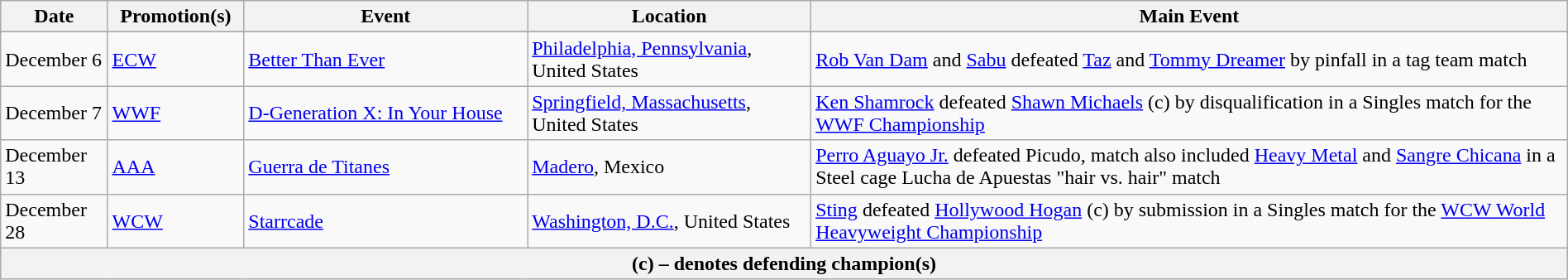<table class="wikitable" style="width:100%;">
<tr>
<th width="5%">Date</th>
<th width="5%">Promotion(s)</th>
<th style="width:15%;">Event</th>
<th style="width:15%;">Location</th>
<th style="width:40%;">Main Event</th>
</tr>
<tr style="width:20%;" |Notes>
</tr>
<tr>
<td>December 6</td>
<td><a href='#'>ECW</a></td>
<td><a href='#'>Better Than Ever</a></td>
<td><a href='#'>Philadelphia, Pennsylvania</a>, United States</td>
<td><a href='#'>Rob Van Dam</a> and <a href='#'>Sabu</a> defeated <a href='#'>Taz</a> and <a href='#'>Tommy Dreamer</a> by pinfall in a tag team match</td>
</tr>
<tr>
<td>December 7</td>
<td><a href='#'>WWF</a></td>
<td><a href='#'>D-Generation X: In Your House</a></td>
<td><a href='#'>Springfield, Massachusetts</a>, United States</td>
<td><a href='#'>Ken Shamrock</a> defeated <a href='#'>Shawn Michaels</a> (c) by disqualification in a Singles match for the <a href='#'>WWF Championship</a></td>
</tr>
<tr>
<td>December 13</td>
<td><a href='#'>AAA</a></td>
<td><a href='#'>Guerra de Titanes</a></td>
<td><a href='#'>Madero</a>, Mexico</td>
<td><a href='#'>Perro Aguayo Jr.</a> defeated Picudo, match also included <a href='#'>Heavy Metal</a> and <a href='#'>Sangre Chicana</a> in a Steel cage Lucha de Apuestas "hair vs. hair" match</td>
</tr>
<tr>
<td>December 28</td>
<td><a href='#'>WCW</a></td>
<td><a href='#'>Starrcade</a></td>
<td><a href='#'>Washington, D.C.</a>, United States</td>
<td><a href='#'>Sting</a> defeated <a href='#'>Hollywood Hogan</a> (c) by submission in a Singles match for the <a href='#'>WCW World Heavyweight Championship</a></td>
</tr>
<tr>
<th colspan="6">(c) – denotes defending champion(s)</th>
</tr>
</table>
